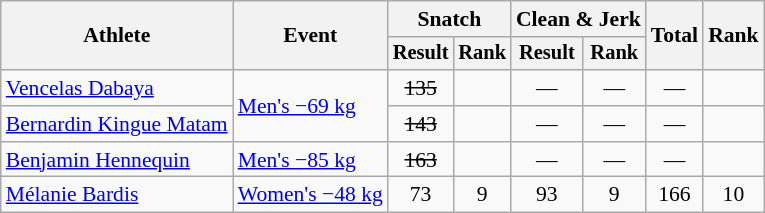<table class="wikitable" style="font-size:90%">
<tr>
<th rowspan="2">Athlete</th>
<th rowspan="2">Event</th>
<th colspan="2">Snatch</th>
<th colspan="2">Clean & Jerk</th>
<th rowspan="2">Total</th>
<th rowspan="2">Rank</th>
</tr>
<tr style="font-size:95%">
<th>Result</th>
<th>Rank</th>
<th>Result</th>
<th>Rank</th>
</tr>
<tr align=center>
<td align=left><a href='#'>Vencelas Dabaya</a></td>
<td align=left rowspan=2><a href='#'>Men's −69 kg</a></td>
<td><s>135</s></td>
<td></td>
<td>—</td>
<td>—</td>
<td>—</td>
<td></td>
</tr>
<tr align=center>
<td align=left><a href='#'>Bernardin Kingue Matam</a></td>
<td><s>143</s></td>
<td></td>
<td>—</td>
<td>—</td>
<td>—</td>
<td></td>
</tr>
<tr align=center>
<td align=left><a href='#'>Benjamin Hennequin</a></td>
<td align=left><a href='#'>Men's −85 kg</a></td>
<td><s>163</s></td>
<td></td>
<td>—</td>
<td>—</td>
<td>—</td>
<td></td>
</tr>
<tr align=center>
<td align=left><a href='#'>Mélanie Bardis</a></td>
<td align=left><a href='#'>Women's −48 kg</a></td>
<td>73</td>
<td>9</td>
<td>93</td>
<td>9</td>
<td>166</td>
<td>10</td>
</tr>
</table>
